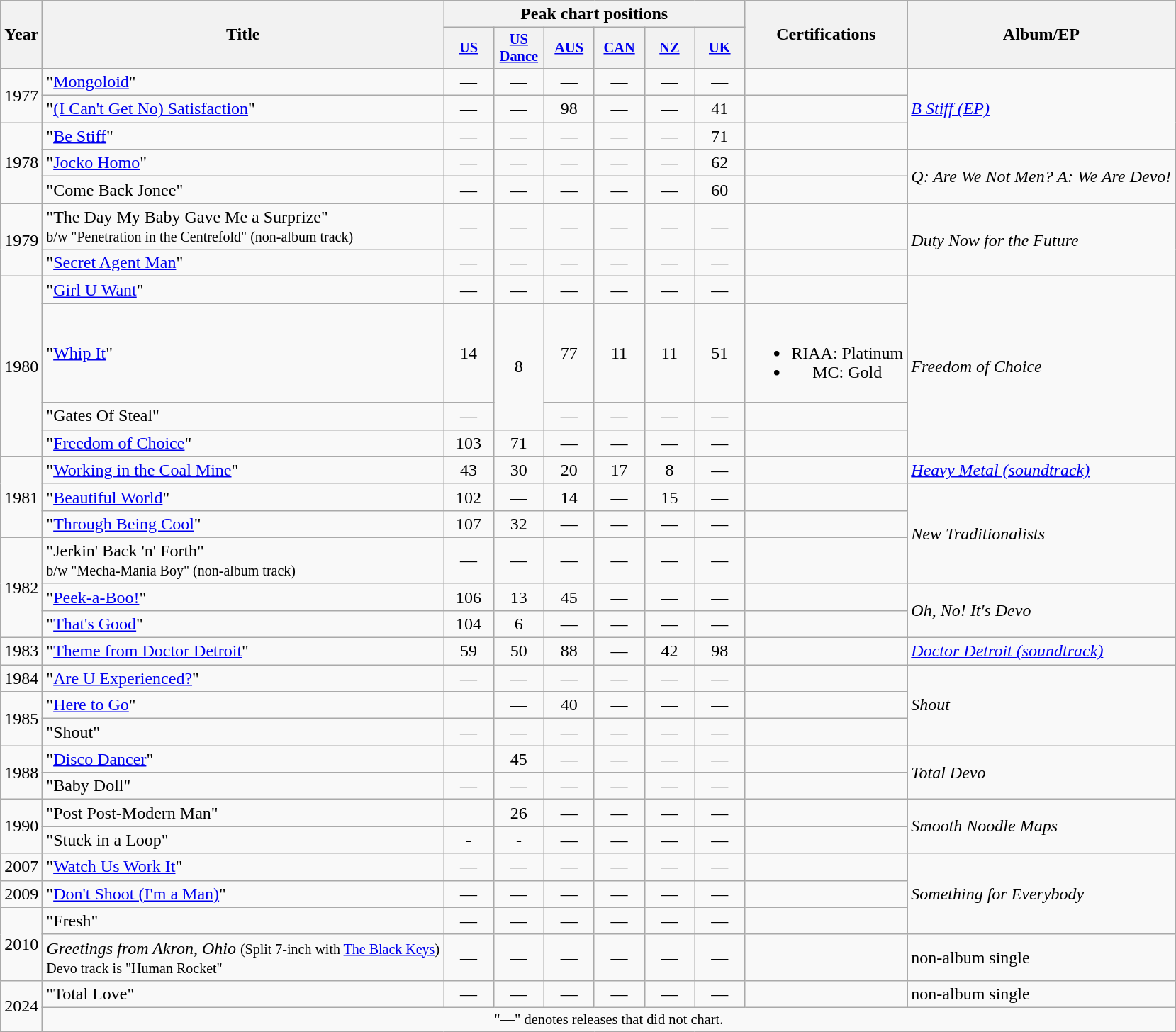<table class="wikitable" style=text-align:center;>
<tr>
<th rowspan="2">Year</th>
<th rowspan="2">Title</th>
<th colspan="6">Peak chart positions</th>
<th rowspan="2">Certifications</th>
<th rowspan="2">Album/EP</th>
</tr>
<tr>
<th style="width:3em;font-size:85%"><a href='#'>US</a><br></th>
<th style="width:3em;font-size:85%"><a href='#'>US Dance</a><br></th>
<th style="width:3em;font-size:85%"><a href='#'>AUS</a><br></th>
<th style="width:3em;font-size:85%"><a href='#'>CAN</a><br></th>
<th style="width:3em;font-size:85%"><a href='#'>NZ</a><br></th>
<th style="width:3em;font-size:85%"><a href='#'>UK</a><br></th>
</tr>
<tr>
<td rowspan="2">1977</td>
<td align=left>"<a href='#'>Mongoloid</a>"</td>
<td>—</td>
<td>—</td>
<td>—</td>
<td>—</td>
<td>—</td>
<td>—</td>
<td></td>
<td align=left rowspan="3"><em><a href='#'>B Stiff (EP)</a></em></td>
</tr>
<tr>
<td align=left>"<a href='#'>(I Can't Get No) Satisfaction</a>"</td>
<td>—</td>
<td>—</td>
<td>98</td>
<td>—</td>
<td>—</td>
<td>41</td>
<td></td>
</tr>
<tr>
<td rowspan="3">1978</td>
<td align=left>"<a href='#'>Be Stiff</a>"</td>
<td>—</td>
<td>—</td>
<td>—</td>
<td>—</td>
<td>—</td>
<td>71</td>
<td></td>
</tr>
<tr>
<td align=left>"<a href='#'>Jocko Homo</a>"</td>
<td>—</td>
<td>—</td>
<td>—</td>
<td>—</td>
<td>—</td>
<td>62</td>
<td></td>
<td align=left rowspan="2"><em>Q: Are We Not Men? A: We Are Devo!</em></td>
</tr>
<tr>
<td align=left>"Come Back Jonee"</td>
<td>—</td>
<td>—</td>
<td>—</td>
<td>—</td>
<td>—</td>
<td>60</td>
<td></td>
</tr>
<tr>
<td rowspan="2">1979</td>
<td align=left>"The Day My Baby Gave Me a Surprize"<br><small>b/w "Penetration in the Centrefold" (non-album track)</small></td>
<td>—</td>
<td>—</td>
<td>—</td>
<td>—</td>
<td>—</td>
<td>—</td>
<td></td>
<td align=left rowspan="2"><em>Duty Now for the Future</em></td>
</tr>
<tr>
<td align=left>"<a href='#'>Secret Agent Man</a>"</td>
<td>—</td>
<td>—</td>
<td>—</td>
<td>—</td>
<td>—</td>
<td>—</td>
<td></td>
</tr>
<tr>
<td rowspan="4">1980</td>
<td align=left>"<a href='#'>Girl U Want</a>"</td>
<td>—</td>
<td>—</td>
<td>—</td>
<td>—</td>
<td>—</td>
<td>—</td>
<td></td>
<td align=left rowspan="4"><em>Freedom of Choice</em></td>
</tr>
<tr>
<td align=left>"<a href='#'>Whip It</a>"</td>
<td>14</td>
<td rowspan="2">8</td>
<td>77</td>
<td>11</td>
<td>11</td>
<td>51</td>
<td><br><ul><li>RIAA: Platinum</li><li>MC: Gold</li></ul></td>
</tr>
<tr>
<td align=left>"Gates Of Steal"</td>
<td>—</td>
<td>—</td>
<td>—</td>
<td>—</td>
<td>—</td>
<td></td>
</tr>
<tr>
<td align=left>"<a href='#'>Freedom of Choice</a>"</td>
<td>103</td>
<td>71</td>
<td>—</td>
<td>—</td>
<td>—</td>
<td>—</td>
</tr>
<tr>
<td rowspan="3">1981</td>
<td align=left>"<a href='#'>Working in the Coal Mine</a>"</td>
<td>43</td>
<td>30</td>
<td>20</td>
<td>17</td>
<td>8</td>
<td>—</td>
<td></td>
<td align=left><em><a href='#'>Heavy Metal (soundtrack)</a></em></td>
</tr>
<tr>
<td align=left>"<a href='#'>Beautiful World</a>"</td>
<td>102</td>
<td>—</td>
<td>14</td>
<td>—</td>
<td>15</td>
<td>—</td>
<td></td>
<td rowspan="3" align="left"><em>New Traditionalists</em></td>
</tr>
<tr>
<td align=left>"<a href='#'>Through Being Cool</a>"</td>
<td>107</td>
<td>32</td>
<td>—</td>
<td>—</td>
<td>—</td>
<td>—</td>
<td></td>
</tr>
<tr>
<td rowspan="3">1982</td>
<td align="left">"Jerkin' Back 'n' Forth"<br><small>b/w "Mecha-Mania Boy" (non-album track)</small></td>
<td>—</td>
<td>—</td>
<td>—</td>
<td>—</td>
<td>—</td>
<td>—</td>
<td></td>
</tr>
<tr>
<td align="left">"<a href='#'>Peek-a-Boo!</a>"</td>
<td>106</td>
<td>13</td>
<td>45</td>
<td>—</td>
<td>—</td>
<td>—</td>
<td></td>
<td rowspan="2" align="left"><em>Oh, No! It's Devo</em></td>
</tr>
<tr>
<td align=left>"<a href='#'>That's Good</a>"</td>
<td>104</td>
<td>6</td>
<td>—</td>
<td>—</td>
<td>—</td>
<td>—</td>
<td></td>
</tr>
<tr>
<td>1983</td>
<td align=left>"<a href='#'>Theme from Doctor Detroit</a>"</td>
<td>59</td>
<td>50</td>
<td>88</td>
<td>—</td>
<td>42</td>
<td>98</td>
<td></td>
<td align=left><em><a href='#'>Doctor Detroit (soundtrack)</a></em></td>
</tr>
<tr>
<td>1984</td>
<td align=left>"<a href='#'>Are U Experienced?</a>"</td>
<td>—</td>
<td>—</td>
<td>—</td>
<td>—</td>
<td>—</td>
<td>—</td>
<td></td>
<td align=left rowspan="3"><em>Shout</em></td>
</tr>
<tr>
<td rowspan="2">1985</td>
<td align=left>"<a href='#'>Here to Go</a>"</td>
<td></td>
<td>—</td>
<td>40</td>
<td>—</td>
<td>—</td>
<td>—</td>
<td></td>
</tr>
<tr>
<td align=left>"Shout"</td>
<td>—</td>
<td>—</td>
<td>—</td>
<td>—</td>
<td>—</td>
<td>—</td>
<td></td>
</tr>
<tr>
<td rowspan="2">1988</td>
<td align=left>"<a href='#'>Disco Dancer</a>"</td>
<td></td>
<td>45</td>
<td>—</td>
<td>—</td>
<td>—</td>
<td>—</td>
<td></td>
<td align=left rowspan="2"><em>Total Devo</em></td>
</tr>
<tr>
<td align=left>"Baby Doll"</td>
<td>—</td>
<td>—</td>
<td>—</td>
<td>—</td>
<td>—</td>
<td>—</td>
<td></td>
</tr>
<tr>
<td rowspan="2">1990</td>
<td align=left>"Post Post-Modern Man"</td>
<td></td>
<td>26</td>
<td>—</td>
<td>—</td>
<td>—</td>
<td>—</td>
<td></td>
<td align=left rowspan="2"><em>Smooth Noodle Maps</em></td>
</tr>
<tr>
<td align=left>"Stuck in a Loop"</td>
<td>-</td>
<td>-</td>
<td>—</td>
<td>—</td>
<td>—</td>
<td>—</td>
<td></td>
</tr>
<tr>
<td>2007</td>
<td align=left>"<a href='#'>Watch Us Work It</a>"</td>
<td>—</td>
<td>—</td>
<td>—</td>
<td>—</td>
<td>—</td>
<td>—</td>
<td></td>
<td align=left rowspan="3"><em>Something for Everybody</em></td>
</tr>
<tr>
<td>2009</td>
<td align=left>"<a href='#'>Don't Shoot (I'm a Man)</a>"</td>
<td>—</td>
<td>—</td>
<td>—</td>
<td>—</td>
<td>—</td>
<td>—</td>
<td></td>
</tr>
<tr>
<td rowspan="2">2010</td>
<td align=left>"Fresh"</td>
<td>—</td>
<td>—</td>
<td>—</td>
<td>—</td>
<td>—</td>
<td>—</td>
<td></td>
</tr>
<tr>
<td align=left><em>Greetings from Akron, Ohio</em> <small>(Split 7-inch with <a href='#'>The Black Keys</a>)</small><br><small>Devo track is "Human Rocket"</small></td>
<td>—</td>
<td>—</td>
<td>—</td>
<td>—</td>
<td>—</td>
<td>—</td>
<td></td>
<td align=left>non-album single</td>
</tr>
<tr>
<td rowspan="2">2024</td>
<td align=left>"Total Love"</td>
<td>—</td>
<td>—</td>
<td>—</td>
<td>—</td>
<td>—</td>
<td>—</td>
<td></td>
<td align=left>non-album single</td>
</tr>
<tr>
<td colspan="10" style="text-align:center; font-size:85%">"—" denotes releases that did not chart.</td>
</tr>
</table>
